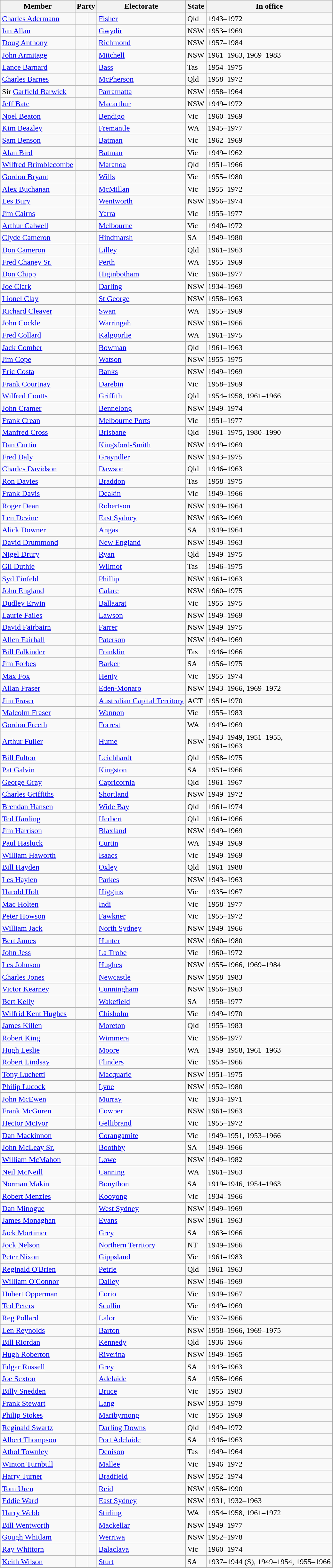<table class="wikitable sortable">
<tr>
<th>Member</th>
<th colspan=2>Party</th>
<th>Electorate</th>
<th>State</th>
<th>In office</th>
</tr>
<tr>
<td><a href='#'>Charles Adermann</a></td>
<td> </td>
<td></td>
<td><a href='#'>Fisher</a></td>
<td>Qld</td>
<td>1943–1972</td>
</tr>
<tr>
<td><a href='#'>Ian Allan</a></td>
<td> </td>
<td></td>
<td><a href='#'>Gwydir</a></td>
<td>NSW</td>
<td>1953–1969</td>
</tr>
<tr>
<td><a href='#'>Doug Anthony</a></td>
<td> </td>
<td></td>
<td><a href='#'>Richmond</a></td>
<td>NSW</td>
<td>1957–1984</td>
</tr>
<tr>
<td><a href='#'>John Armitage</a></td>
<td> </td>
<td></td>
<td><a href='#'>Mitchell</a></td>
<td>NSW</td>
<td>1961–1963, 1969–1983</td>
</tr>
<tr>
<td><a href='#'>Lance Barnard</a></td>
<td> </td>
<td></td>
<td><a href='#'>Bass</a></td>
<td>Tas</td>
<td>1954–1975</td>
</tr>
<tr>
<td><a href='#'>Charles Barnes</a></td>
<td> </td>
<td></td>
<td><a href='#'>McPherson</a></td>
<td>Qld</td>
<td>1958–1972</td>
</tr>
<tr>
<td>Sir <a href='#'>Garfield Barwick</a></td>
<td> </td>
<td></td>
<td><a href='#'>Parramatta</a></td>
<td>NSW</td>
<td>1958–1964</td>
</tr>
<tr>
<td><a href='#'>Jeff Bate</a></td>
<td> </td>
<td></td>
<td><a href='#'>Macarthur</a></td>
<td>NSW</td>
<td>1949–1972</td>
</tr>
<tr>
<td><a href='#'>Noel Beaton</a></td>
<td> </td>
<td></td>
<td><a href='#'>Bendigo</a></td>
<td>Vic</td>
<td>1960–1969</td>
</tr>
<tr>
<td><a href='#'>Kim Beazley</a></td>
<td> </td>
<td></td>
<td><a href='#'>Fremantle</a></td>
<td>WA</td>
<td>1945–1977</td>
</tr>
<tr>
<td><a href='#'>Sam Benson</a> </td>
<td> </td>
<td></td>
<td><a href='#'>Batman</a></td>
<td>Vic</td>
<td>1962–1969</td>
</tr>
<tr>
<td><a href='#'>Alan Bird</a> </td>
<td> </td>
<td></td>
<td><a href='#'>Batman</a></td>
<td>Vic</td>
<td>1949–1962</td>
</tr>
<tr>
<td><a href='#'>Wilfred Brimblecombe</a></td>
<td> </td>
<td></td>
<td><a href='#'>Maranoa</a></td>
<td>Qld</td>
<td>1951–1966</td>
</tr>
<tr>
<td><a href='#'>Gordon Bryant</a></td>
<td> </td>
<td></td>
<td><a href='#'>Wills</a></td>
<td>Vic</td>
<td>1955–1980</td>
</tr>
<tr>
<td><a href='#'>Alex Buchanan</a></td>
<td> </td>
<td></td>
<td><a href='#'>McMillan</a></td>
<td>Vic</td>
<td>1955–1972</td>
</tr>
<tr>
<td><a href='#'>Les Bury</a></td>
<td> </td>
<td></td>
<td><a href='#'>Wentworth</a></td>
<td>NSW</td>
<td>1956–1974</td>
</tr>
<tr>
<td><a href='#'>Jim Cairns</a></td>
<td> </td>
<td></td>
<td><a href='#'>Yarra</a></td>
<td>Vic</td>
<td>1955–1977</td>
</tr>
<tr>
<td><a href='#'>Arthur Calwell</a></td>
<td> </td>
<td></td>
<td><a href='#'>Melbourne</a></td>
<td>Vic</td>
<td>1940–1972</td>
</tr>
<tr>
<td><a href='#'>Clyde Cameron</a></td>
<td> </td>
<td></td>
<td><a href='#'>Hindmarsh</a></td>
<td>SA</td>
<td>1949–1980</td>
</tr>
<tr>
<td><a href='#'>Don Cameron</a></td>
<td> </td>
<td></td>
<td><a href='#'>Lilley</a></td>
<td>Qld</td>
<td>1961–1963</td>
</tr>
<tr>
<td><a href='#'>Fred Chaney Sr.</a></td>
<td> </td>
<td></td>
<td><a href='#'>Perth</a></td>
<td>WA</td>
<td>1955–1969</td>
</tr>
<tr>
<td><a href='#'>Don Chipp</a></td>
<td> </td>
<td></td>
<td><a href='#'>Higinbotham</a></td>
<td>Vic</td>
<td>1960–1977</td>
</tr>
<tr>
<td><a href='#'>Joe Clark</a></td>
<td> </td>
<td></td>
<td><a href='#'>Darling</a></td>
<td>NSW</td>
<td>1934–1969</td>
</tr>
<tr>
<td><a href='#'>Lionel Clay</a></td>
<td> </td>
<td></td>
<td><a href='#'>St George</a></td>
<td>NSW</td>
<td>1958–1963</td>
</tr>
<tr>
<td><a href='#'>Richard Cleaver</a></td>
<td> </td>
<td></td>
<td><a href='#'>Swan</a></td>
<td>WA</td>
<td>1955–1969</td>
</tr>
<tr>
<td><a href='#'>John Cockle</a></td>
<td> </td>
<td></td>
<td><a href='#'>Warringah</a></td>
<td>NSW</td>
<td>1961–1966</td>
</tr>
<tr>
<td><a href='#'>Fred Collard</a></td>
<td> </td>
<td></td>
<td><a href='#'>Kalgoorlie</a></td>
<td>WA</td>
<td>1961–1975</td>
</tr>
<tr>
<td><a href='#'>Jack Comber</a></td>
<td> </td>
<td></td>
<td><a href='#'>Bowman</a></td>
<td>Qld</td>
<td>1961–1963</td>
</tr>
<tr>
<td><a href='#'>Jim Cope</a></td>
<td> </td>
<td></td>
<td><a href='#'>Watson</a></td>
<td>NSW</td>
<td>1955–1975</td>
</tr>
<tr>
<td><a href='#'>Eric Costa</a></td>
<td> </td>
<td></td>
<td><a href='#'>Banks</a></td>
<td>NSW</td>
<td>1949–1969</td>
</tr>
<tr>
<td><a href='#'>Frank Courtnay</a></td>
<td> </td>
<td></td>
<td><a href='#'>Darebin</a></td>
<td>Vic</td>
<td>1958–1969</td>
</tr>
<tr>
<td><a href='#'>Wilfred Coutts</a></td>
<td> </td>
<td></td>
<td><a href='#'>Griffith</a></td>
<td>Qld</td>
<td>1954–1958, 1961–1966</td>
</tr>
<tr>
<td><a href='#'>John Cramer</a></td>
<td> </td>
<td></td>
<td><a href='#'>Bennelong</a></td>
<td>NSW</td>
<td>1949–1974</td>
</tr>
<tr>
<td><a href='#'>Frank Crean</a></td>
<td> </td>
<td></td>
<td><a href='#'>Melbourne Ports</a></td>
<td>Vic</td>
<td>1951–1977</td>
</tr>
<tr>
<td><a href='#'>Manfred Cross</a></td>
<td> </td>
<td></td>
<td><a href='#'>Brisbane</a></td>
<td>Qld</td>
<td>1961–1975, 1980–1990</td>
</tr>
<tr>
<td><a href='#'>Dan Curtin</a></td>
<td> </td>
<td></td>
<td><a href='#'>Kingsford-Smith</a></td>
<td>NSW</td>
<td>1949–1969</td>
</tr>
<tr>
<td><a href='#'>Fred Daly</a></td>
<td> </td>
<td></td>
<td><a href='#'>Grayndler</a></td>
<td>NSW</td>
<td>1943–1975</td>
</tr>
<tr>
<td><a href='#'>Charles Davidson</a></td>
<td> </td>
<td></td>
<td><a href='#'>Dawson</a></td>
<td>Qld</td>
<td>1946–1963</td>
</tr>
<tr>
<td><a href='#'>Ron Davies</a></td>
<td> </td>
<td></td>
<td><a href='#'>Braddon</a></td>
<td>Tas</td>
<td>1958–1975</td>
</tr>
<tr>
<td><a href='#'>Frank Davis</a></td>
<td> </td>
<td></td>
<td><a href='#'>Deakin</a></td>
<td>Vic</td>
<td>1949–1966</td>
</tr>
<tr>
<td><a href='#'>Roger Dean</a></td>
<td> </td>
<td></td>
<td><a href='#'>Robertson</a></td>
<td>NSW</td>
<td>1949–1964</td>
</tr>
<tr>
<td><a href='#'>Len Devine</a> </td>
<td> </td>
<td></td>
<td><a href='#'>East Sydney</a></td>
<td>NSW</td>
<td>1963–1969</td>
</tr>
<tr>
<td><a href='#'>Alick Downer</a></td>
<td> </td>
<td></td>
<td><a href='#'>Angas</a></td>
<td>SA</td>
<td>1949–1964</td>
</tr>
<tr>
<td><a href='#'>David Drummond</a></td>
<td> </td>
<td></td>
<td><a href='#'>New England</a></td>
<td>NSW</td>
<td>1949–1963</td>
</tr>
<tr>
<td><a href='#'>Nigel Drury</a></td>
<td> </td>
<td></td>
<td><a href='#'>Ryan</a></td>
<td>Qld</td>
<td>1949–1975</td>
</tr>
<tr>
<td><a href='#'>Gil Duthie</a></td>
<td> </td>
<td></td>
<td><a href='#'>Wilmot</a></td>
<td>Tas</td>
<td>1946–1975</td>
</tr>
<tr>
<td><a href='#'>Syd Einfeld</a></td>
<td> </td>
<td></td>
<td><a href='#'>Phillip</a></td>
<td>NSW</td>
<td>1961–1963</td>
</tr>
<tr>
<td><a href='#'>John England</a></td>
<td> </td>
<td></td>
<td><a href='#'>Calare</a></td>
<td>NSW</td>
<td>1960–1975</td>
</tr>
<tr>
<td><a href='#'>Dudley Erwin</a></td>
<td> </td>
<td></td>
<td><a href='#'>Ballaarat</a></td>
<td>Vic</td>
<td>1955–1975</td>
</tr>
<tr>
<td><a href='#'>Laurie Failes</a></td>
<td> </td>
<td></td>
<td><a href='#'>Lawson</a></td>
<td>NSW</td>
<td>1949–1969</td>
</tr>
<tr>
<td><a href='#'>David Fairbairn</a></td>
<td> </td>
<td></td>
<td><a href='#'>Farrer</a></td>
<td>NSW</td>
<td>1949–1975</td>
</tr>
<tr>
<td><a href='#'>Allen Fairhall</a></td>
<td> </td>
<td></td>
<td><a href='#'>Paterson</a></td>
<td>NSW</td>
<td>1949–1969</td>
</tr>
<tr>
<td><a href='#'>Bill Falkinder</a></td>
<td> </td>
<td></td>
<td><a href='#'>Franklin</a></td>
<td>Tas</td>
<td>1946–1966</td>
</tr>
<tr>
<td><a href='#'>Jim Forbes</a></td>
<td> </td>
<td></td>
<td><a href='#'>Barker</a></td>
<td>SA</td>
<td>1956–1975</td>
</tr>
<tr>
<td><a href='#'>Max Fox</a></td>
<td> </td>
<td></td>
<td><a href='#'>Henty</a></td>
<td>Vic</td>
<td>1955–1974</td>
</tr>
<tr>
<td><a href='#'>Allan Fraser</a></td>
<td> </td>
<td></td>
<td><a href='#'>Eden-Monaro</a></td>
<td>NSW</td>
<td>1943–1966, 1969–1972</td>
</tr>
<tr>
<td><a href='#'>Jim Fraser</a> </td>
<td> </td>
<td></td>
<td><a href='#'>Australian Capital Territory</a></td>
<td>ACT</td>
<td>1951–1970</td>
</tr>
<tr>
<td><a href='#'>Malcolm Fraser</a></td>
<td> </td>
<td></td>
<td><a href='#'>Wannon</a></td>
<td>Vic</td>
<td>1955–1983</td>
</tr>
<tr>
<td><a href='#'>Gordon Freeth</a></td>
<td> </td>
<td></td>
<td><a href='#'>Forrest</a></td>
<td>WA</td>
<td>1949–1969</td>
</tr>
<tr>
<td><a href='#'>Arthur Fuller</a></td>
<td> </td>
<td></td>
<td><a href='#'>Hume</a></td>
<td>NSW</td>
<td>1943–1949, 1951–1955,<br>1961–1963</td>
</tr>
<tr>
<td><a href='#'>Bill Fulton</a></td>
<td> </td>
<td></td>
<td><a href='#'>Leichhardt</a></td>
<td>Qld</td>
<td>1958–1975</td>
</tr>
<tr>
<td><a href='#'>Pat Galvin</a></td>
<td> </td>
<td></td>
<td><a href='#'>Kingston</a></td>
<td>SA</td>
<td>1951–1966</td>
</tr>
<tr>
<td><a href='#'>George Gray</a></td>
<td> </td>
<td></td>
<td><a href='#'>Capricornia</a></td>
<td>Qld</td>
<td>1961–1967</td>
</tr>
<tr>
<td><a href='#'>Charles Griffiths</a></td>
<td> </td>
<td></td>
<td><a href='#'>Shortland</a></td>
<td>NSW</td>
<td>1949–1972</td>
</tr>
<tr>
<td><a href='#'>Brendan Hansen</a></td>
<td> </td>
<td></td>
<td><a href='#'>Wide Bay</a></td>
<td>Qld</td>
<td>1961–1974</td>
</tr>
<tr>
<td><a href='#'>Ted Harding</a></td>
<td> </td>
<td></td>
<td><a href='#'>Herbert</a></td>
<td>Qld</td>
<td>1961–1966</td>
</tr>
<tr>
<td><a href='#'>Jim Harrison</a></td>
<td> </td>
<td></td>
<td><a href='#'>Blaxland</a></td>
<td>NSW</td>
<td>1949–1969</td>
</tr>
<tr>
<td><a href='#'>Paul Hasluck</a></td>
<td> </td>
<td></td>
<td><a href='#'>Curtin</a></td>
<td>WA</td>
<td>1949–1969</td>
</tr>
<tr>
<td><a href='#'>William Haworth</a></td>
<td> </td>
<td></td>
<td><a href='#'>Isaacs</a></td>
<td>Vic</td>
<td>1949–1969</td>
</tr>
<tr>
<td><a href='#'>Bill Hayden</a></td>
<td> </td>
<td></td>
<td><a href='#'>Oxley</a></td>
<td>Qld</td>
<td>1961–1988</td>
</tr>
<tr>
<td><a href='#'>Les Haylen</a></td>
<td> </td>
<td></td>
<td><a href='#'>Parkes</a></td>
<td>NSW</td>
<td>1943–1963</td>
</tr>
<tr>
<td><a href='#'>Harold Holt</a></td>
<td> </td>
<td></td>
<td><a href='#'>Higgins</a></td>
<td>Vic</td>
<td>1935–1967</td>
</tr>
<tr>
<td><a href='#'>Mac Holten</a></td>
<td> </td>
<td></td>
<td><a href='#'>Indi</a></td>
<td>Vic</td>
<td>1958–1977</td>
</tr>
<tr>
<td><a href='#'>Peter Howson</a></td>
<td> </td>
<td></td>
<td><a href='#'>Fawkner</a></td>
<td>Vic</td>
<td>1955–1972</td>
</tr>
<tr>
<td><a href='#'>William Jack</a></td>
<td> </td>
<td></td>
<td><a href='#'>North Sydney</a></td>
<td>NSW</td>
<td>1949–1966</td>
</tr>
<tr>
<td><a href='#'>Bert James</a></td>
<td> </td>
<td></td>
<td><a href='#'>Hunter</a></td>
<td>NSW</td>
<td>1960–1980</td>
</tr>
<tr>
<td><a href='#'>John Jess</a></td>
<td> </td>
<td></td>
<td><a href='#'>La Trobe</a></td>
<td>Vic</td>
<td>1960–1972</td>
</tr>
<tr>
<td><a href='#'>Les Johnson</a></td>
<td> </td>
<td></td>
<td><a href='#'>Hughes</a></td>
<td>NSW</td>
<td>1955–1966, 1969–1984</td>
</tr>
<tr>
<td><a href='#'>Charles Jones</a></td>
<td> </td>
<td></td>
<td><a href='#'>Newcastle</a></td>
<td>NSW</td>
<td>1958–1983</td>
</tr>
<tr>
<td><a href='#'>Victor Kearney</a></td>
<td> </td>
<td></td>
<td><a href='#'>Cunningham</a></td>
<td>NSW</td>
<td>1956–1963</td>
</tr>
<tr>
<td><a href='#'>Bert Kelly</a></td>
<td> </td>
<td></td>
<td><a href='#'>Wakefield</a></td>
<td>SA</td>
<td>1958–1977</td>
</tr>
<tr>
<td><a href='#'>Wilfrid Kent Hughes</a></td>
<td> </td>
<td></td>
<td><a href='#'>Chisholm</a></td>
<td>Vic</td>
<td>1949–1970</td>
</tr>
<tr>
<td><a href='#'>James Killen</a></td>
<td> </td>
<td></td>
<td><a href='#'>Moreton</a></td>
<td>Qld</td>
<td>1955–1983</td>
</tr>
<tr>
<td><a href='#'>Robert King</a></td>
<td> </td>
<td></td>
<td><a href='#'>Wimmera</a></td>
<td>Vic</td>
<td>1958–1977</td>
</tr>
<tr>
<td><a href='#'>Hugh Leslie</a></td>
<td> </td>
<td></td>
<td><a href='#'>Moore</a></td>
<td>WA</td>
<td>1949–1958, 1961–1963</td>
</tr>
<tr>
<td><a href='#'>Robert Lindsay</a></td>
<td> </td>
<td></td>
<td><a href='#'>Flinders</a></td>
<td>Vic</td>
<td>1954–1966</td>
</tr>
<tr>
<td><a href='#'>Tony Luchetti</a></td>
<td> </td>
<td></td>
<td><a href='#'>Macquarie</a></td>
<td>NSW</td>
<td>1951–1975</td>
</tr>
<tr>
<td><a href='#'>Philip Lucock</a></td>
<td> </td>
<td></td>
<td><a href='#'>Lyne</a></td>
<td>NSW</td>
<td>1952–1980</td>
</tr>
<tr>
<td><a href='#'>John McEwen</a></td>
<td> </td>
<td></td>
<td><a href='#'>Murray</a></td>
<td>Vic</td>
<td>1934–1971</td>
</tr>
<tr>
<td><a href='#'>Frank McGuren</a></td>
<td> </td>
<td></td>
<td><a href='#'>Cowper</a></td>
<td>NSW</td>
<td>1961–1963</td>
</tr>
<tr>
<td><a href='#'>Hector McIvor</a></td>
<td> </td>
<td></td>
<td><a href='#'>Gellibrand</a></td>
<td>Vic</td>
<td>1955–1972</td>
</tr>
<tr>
<td><a href='#'>Dan Mackinnon</a></td>
<td> </td>
<td></td>
<td><a href='#'>Corangamite</a></td>
<td>Vic</td>
<td>1949–1951, 1953–1966</td>
</tr>
<tr>
<td><a href='#'>John McLeay Sr.</a></td>
<td> </td>
<td></td>
<td><a href='#'>Boothby</a></td>
<td>SA</td>
<td>1949–1966</td>
</tr>
<tr>
<td><a href='#'>William McMahon</a></td>
<td> </td>
<td></td>
<td><a href='#'>Lowe</a></td>
<td>NSW</td>
<td>1949–1982</td>
</tr>
<tr>
<td><a href='#'>Neil McNeill</a></td>
<td> </td>
<td></td>
<td><a href='#'>Canning</a></td>
<td>WA</td>
<td>1961–1963</td>
</tr>
<tr>
<td><a href='#'>Norman Makin</a></td>
<td> </td>
<td></td>
<td><a href='#'>Bonython</a></td>
<td>SA</td>
<td>1919–1946, 1954–1963</td>
</tr>
<tr>
<td><a href='#'>Robert Menzies</a></td>
<td> </td>
<td></td>
<td><a href='#'>Kooyong</a></td>
<td>Vic</td>
<td>1934–1966</td>
</tr>
<tr>
<td><a href='#'>Dan Minogue</a></td>
<td> </td>
<td></td>
<td><a href='#'>West Sydney</a></td>
<td>NSW</td>
<td>1949–1969</td>
</tr>
<tr>
<td><a href='#'>James Monaghan</a></td>
<td> </td>
<td></td>
<td><a href='#'>Evans</a></td>
<td>NSW</td>
<td>1961–1963</td>
</tr>
<tr>
<td><a href='#'>Jack Mortimer</a> </td>
<td> </td>
<td></td>
<td><a href='#'>Grey</a></td>
<td>SA</td>
<td>1963–1966</td>
</tr>
<tr>
<td><a href='#'>Jock Nelson</a> </td>
<td> </td>
<td></td>
<td><a href='#'>Northern Territory</a></td>
<td>NT</td>
<td>1949–1966</td>
</tr>
<tr>
<td><a href='#'>Peter Nixon</a></td>
<td> </td>
<td></td>
<td><a href='#'>Gippsland</a></td>
<td>Vic</td>
<td>1961–1983</td>
</tr>
<tr>
<td><a href='#'>Reginald O'Brien</a></td>
<td> </td>
<td></td>
<td><a href='#'>Petrie</a></td>
<td>Qld</td>
<td>1961–1963</td>
</tr>
<tr>
<td><a href='#'>William O'Connor</a></td>
<td> </td>
<td></td>
<td><a href='#'>Dalley</a></td>
<td>NSW</td>
<td>1946–1969</td>
</tr>
<tr>
<td><a href='#'>Hubert Opperman</a></td>
<td> </td>
<td></td>
<td><a href='#'>Corio</a></td>
<td>Vic</td>
<td>1949–1967</td>
</tr>
<tr>
<td><a href='#'>Ted Peters</a></td>
<td> </td>
<td></td>
<td><a href='#'>Scullin</a></td>
<td>Vic</td>
<td>1949–1969</td>
</tr>
<tr>
<td><a href='#'>Reg Pollard</a></td>
<td> </td>
<td></td>
<td><a href='#'>Lalor</a></td>
<td>Vic</td>
<td>1937–1966</td>
</tr>
<tr>
<td><a href='#'>Len Reynolds</a></td>
<td> </td>
<td></td>
<td><a href='#'>Barton</a></td>
<td>NSW</td>
<td>1958–1966, 1969–1975</td>
</tr>
<tr>
<td><a href='#'>Bill Riordan</a></td>
<td> </td>
<td></td>
<td><a href='#'>Kennedy</a></td>
<td>Qld</td>
<td>1936–1966</td>
</tr>
<tr>
<td><a href='#'>Hugh Roberton</a></td>
<td> </td>
<td></td>
<td><a href='#'>Riverina</a></td>
<td>NSW</td>
<td>1949–1965</td>
</tr>
<tr>
<td><a href='#'>Edgar Russell</a> </td>
<td> </td>
<td></td>
<td><a href='#'>Grey</a></td>
<td>SA</td>
<td>1943–1963</td>
</tr>
<tr>
<td><a href='#'>Joe Sexton</a></td>
<td> </td>
<td></td>
<td><a href='#'>Adelaide</a></td>
<td>SA</td>
<td>1958–1966</td>
</tr>
<tr>
<td><a href='#'>Billy Snedden</a></td>
<td> </td>
<td></td>
<td><a href='#'>Bruce</a></td>
<td>Vic</td>
<td>1955–1983</td>
</tr>
<tr>
<td><a href='#'>Frank Stewart</a></td>
<td> </td>
<td></td>
<td><a href='#'>Lang</a></td>
<td>NSW</td>
<td>1953–1979</td>
</tr>
<tr>
<td><a href='#'>Philip Stokes</a></td>
<td> </td>
<td></td>
<td><a href='#'>Maribyrnong</a></td>
<td>Vic</td>
<td>1955–1969</td>
</tr>
<tr>
<td><a href='#'>Reginald Swartz</a></td>
<td> </td>
<td></td>
<td><a href='#'>Darling Downs</a></td>
<td>Qld</td>
<td>1949–1972</td>
</tr>
<tr>
<td><a href='#'>Albert Thompson</a></td>
<td> </td>
<td></td>
<td><a href='#'>Port Adelaide</a></td>
<td>SA</td>
<td>1946–1963</td>
</tr>
<tr>
<td><a href='#'>Athol Townley</a></td>
<td> </td>
<td></td>
<td><a href='#'>Denison</a></td>
<td>Tas</td>
<td>1949–1964</td>
</tr>
<tr>
<td><a href='#'>Winton Turnbull</a></td>
<td> </td>
<td></td>
<td><a href='#'>Mallee</a></td>
<td>Vic</td>
<td>1946–1972</td>
</tr>
<tr>
<td><a href='#'>Harry Turner</a></td>
<td> </td>
<td></td>
<td><a href='#'>Bradfield</a></td>
<td>NSW</td>
<td>1952–1974</td>
</tr>
<tr>
<td><a href='#'>Tom Uren</a></td>
<td> </td>
<td></td>
<td><a href='#'>Reid</a></td>
<td>NSW</td>
<td>1958–1990</td>
</tr>
<tr>
<td><a href='#'>Eddie Ward</a> </td>
<td> </td>
<td></td>
<td><a href='#'>East Sydney</a></td>
<td>NSW</td>
<td>1931, 1932–1963</td>
</tr>
<tr>
<td><a href='#'>Harry Webb</a></td>
<td> </td>
<td></td>
<td><a href='#'>Stirling</a></td>
<td>WA</td>
<td>1954–1958, 1961–1972</td>
</tr>
<tr>
<td><a href='#'>Bill Wentworth</a></td>
<td> </td>
<td></td>
<td><a href='#'>Mackellar</a></td>
<td>NSW</td>
<td>1949–1977</td>
</tr>
<tr>
<td><a href='#'>Gough Whitlam</a></td>
<td> </td>
<td></td>
<td><a href='#'>Werriwa</a></td>
<td>NSW</td>
<td>1952–1978</td>
</tr>
<tr>
<td><a href='#'>Ray Whittorn</a></td>
<td> </td>
<td></td>
<td><a href='#'>Balaclava</a></td>
<td>Vic</td>
<td>1960–1974</td>
</tr>
<tr>
<td><a href='#'>Keith Wilson</a></td>
<td> </td>
<td></td>
<td><a href='#'>Sturt</a></td>
<td>SA</td>
<td>1937–1944 (S), 1949–1954, 1955–1966</td>
</tr>
<tr>
</tr>
</table>
